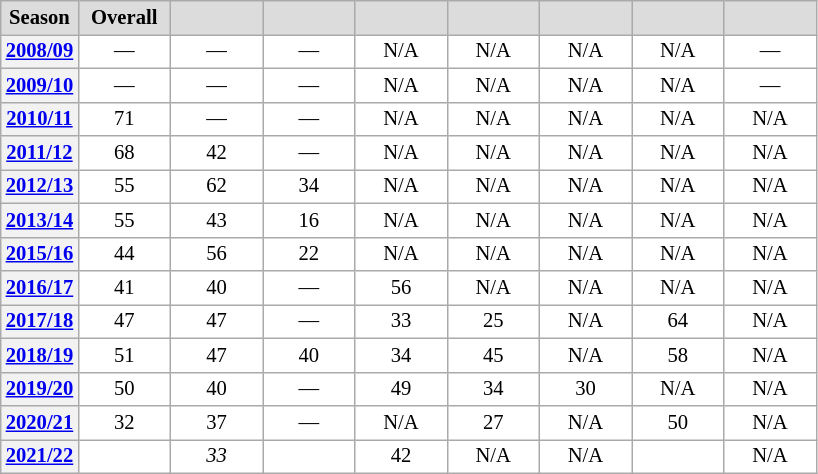<table class="wikitable plainrowheaders" style="background:#fff; font-size:86%; line-height:16px; border:gray solid 1px; border-collapse:collapse;">
<tr style="background:#ccc; text-align:center;">
<th scope="col" style="background:#dcdcdc; width:45px;">Season</th>
<th scope="col" style="background:#dcdcdc; width:55px;">Overall</th>
<th scope="col" style="background:#dcdcdc; width:55px;"></th>
<th scope="col" style="background:#dcdcdc; width:55px;"></th>
<th scope="col" style="background:#dcdcdc; width:55px;"></th>
<th scope="col" style="background:#dcdcdc; width:55px;"></th>
<th scope="col" style="background:#dcdcdc; width:55px;"></th>
<th scope="col" style="background:#dcdcdc; width:55px;"></th>
<th scope="col" style="background:#dcdcdc; width:55px;"></th>
</tr>
<tr>
<th scope=row align=center><a href='#'>2008/09</a></th>
<td align=center>—</td>
<td align=center>—</td>
<td align=center>—</td>
<td align=center>N/A</td>
<td align=center>N/A</td>
<td align=center>N/A</td>
<td align=center>N/A</td>
<td align=center>—</td>
</tr>
<tr>
<th scope=row align=center><a href='#'>2009/10</a></th>
<td align=center>—</td>
<td align=center>—</td>
<td align=center>—</td>
<td align=center>N/A</td>
<td align=center>N/A</td>
<td align=center>N/A</td>
<td align=center>N/A</td>
<td align=center>—</td>
</tr>
<tr>
<th scope=row align=center><a href='#'>2010/11</a></th>
<td align=center>71</td>
<td align=center>—</td>
<td align=center>—</td>
<td align=center>N/A</td>
<td align=center>N/A</td>
<td align=center>N/A</td>
<td align=center>N/A</td>
<td align=center>N/A</td>
</tr>
<tr>
<th scope=row align=center><a href='#'>2011/12</a></th>
<td align=center>68</td>
<td align=center>42</td>
<td align=center>—</td>
<td align=center>N/A</td>
<td align=center>N/A</td>
<td align=center>N/A</td>
<td align=center>N/A</td>
<td align=center>N/A</td>
</tr>
<tr>
<th scope=row align=center><a href='#'>2012/13</a></th>
<td align=center>55</td>
<td align=center>62</td>
<td align=center>34</td>
<td align=center>N/A</td>
<td align=center>N/A</td>
<td align=center>N/A</td>
<td align=center>N/A</td>
<td align=center>N/A</td>
</tr>
<tr>
<th scope=row align=center><a href='#'>2013/14</a></th>
<td align=center>55</td>
<td align=center>43</td>
<td align=center>16</td>
<td align=center>N/A</td>
<td align=center>N/A</td>
<td align=center>N/A</td>
<td align=center>N/A</td>
<td align=center>N/A</td>
</tr>
<tr>
<th scope=row align=center><a href='#'>2015/16</a></th>
<td align=center>44</td>
<td align=center>56</td>
<td align=center>22</td>
<td align=center>N/A</td>
<td align=center>N/A</td>
<td align=center>N/A</td>
<td align=center>N/A</td>
<td align=center>N/A</td>
</tr>
<tr>
<th scope=row align=center><a href='#'>2016/17</a></th>
<td align=center>41</td>
<td align=center>40</td>
<td align=center>—</td>
<td align=center>56</td>
<td align=center>N/A</td>
<td align=center>N/A</td>
<td align=center>N/A</td>
<td align=center>N/A</td>
</tr>
<tr>
<th scope=row align=center><a href='#'>2017/18</a></th>
<td align=center>47</td>
<td align=center>47</td>
<td align=center>—</td>
<td align=center>33</td>
<td align=center>25</td>
<td align=center>N/A</td>
<td align=center>64</td>
<td align=center>N/A</td>
</tr>
<tr>
<th scope=row align=center><a href='#'>2018/19</a></th>
<td align=center>51</td>
<td align=center>47</td>
<td align=center>40</td>
<td align=center>34</td>
<td align=center>45</td>
<td align=center>N/A</td>
<td align=center>58</td>
<td align=center>N/A</td>
</tr>
<tr>
<th scope=row align=center><a href='#'>2019/20</a></th>
<td align=center>50</td>
<td align=center>40</td>
<td align=center>—</td>
<td align=center>49</td>
<td align=center>34</td>
<td align=center>30</td>
<td align=center>N/A</td>
<td align=center>N/A</td>
</tr>
<tr>
<th scope=row align=center><a href='#'>2020/21</a></th>
<td align=center>32</td>
<td align=center>37</td>
<td align=center>—</td>
<td align=center>N/A</td>
<td align=center>27</td>
<td align=center>N/A</td>
<td align=center>50</td>
<td align=center>N/A</td>
</tr>
<tr>
<th scope=row align=center><a href='#'>2021/22</a></th>
<td align=center></td>
<td align=center><em>33</em></td>
<td align=center></td>
<td align=center>42</td>
<td align=center>N/A</td>
<td align=center>N/A</td>
<td align=center></td>
<td align=center>N/A</td>
</tr>
</table>
